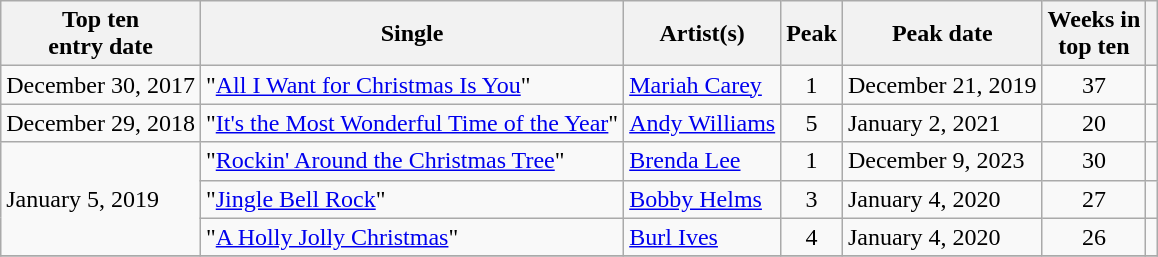<table class="wikitable sortable">
<tr>
<th>Top ten<br>entry date</th>
<th>Single</th>
<th>Artist(s)</th>
<th data-sort-type="number">Peak</th>
<th>Peak date</th>
<th data-sort-type="number">Weeks in<br>top ten</th>
<th></th>
</tr>
<tr>
<td>December 30, 2017</td>
<td>"<a href='#'>All I Want for Christmas Is You</a>"</td>
<td><a href='#'>Mariah Carey</a></td>
<td style="text-align:center;">1</td>
<td>December 21, 2019</td>
<td style="text-align:center;">37</td>
<td style="text-align:center;"></td>
</tr>
<tr>
<td>December 29, 2018</td>
<td>"<a href='#'>It's the Most Wonderful Time of the Year</a>"</td>
<td><a href='#'>Andy Williams</a></td>
<td style="text-align:center;">5</td>
<td>January 2, 2021</td>
<td style="text-align:center;">20</td>
<td style="text-align:center;"></td>
</tr>
<tr>
<td rowspan=3>January 5, 2019</td>
<td>"<a href='#'>Rockin' Around the Christmas Tree</a>"</td>
<td><a href='#'>Brenda Lee</a></td>
<td style="text-align:center;">1</td>
<td>December 9, 2023</td>
<td style="text-align:center;">30</td>
<td style="text-align:center;"></td>
</tr>
<tr>
<td>"<a href='#'>Jingle Bell Rock</a>"</td>
<td><a href='#'>Bobby Helms</a></td>
<td style="text-align:center;">3</td>
<td>January 4, 2020</td>
<td style="text-align:center;">27</td>
<td style="text-align:center;"></td>
</tr>
<tr>
<td>"<a href='#'>A Holly Jolly Christmas</a>"</td>
<td><a href='#'>Burl Ives</a></td>
<td style="text-align:center;">4</td>
<td>January 4, 2020</td>
<td style="text-align:center;">26</td>
<td style="text-align:center;"></td>
</tr>
<tr>
</tr>
</table>
